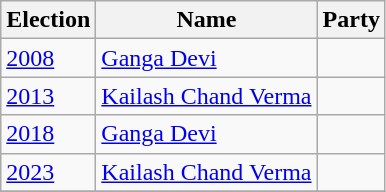<table class="wikitable sortable">
<tr>
<th>Election</th>
<th>Name</th>
<th colspan=2>Party</th>
</tr>
<tr>
<td><a href='#'>2008</a></td>
<td><a href='#'>Ganga Devi</a></td>
<td></td>
</tr>
<tr>
<td><a href='#'>2013</a></td>
<td><a href='#'>Kailash Chand Verma</a></td>
<td></td>
</tr>
<tr>
<td><a href='#'>2018</a></td>
<td><a href='#'>Ganga Devi</a></td>
<td></td>
</tr>
<tr>
<td><a href='#'>2023</a></td>
<td><a href='#'>Kailash Chand Verma</a></td>
<td></td>
</tr>
<tr>
</tr>
</table>
